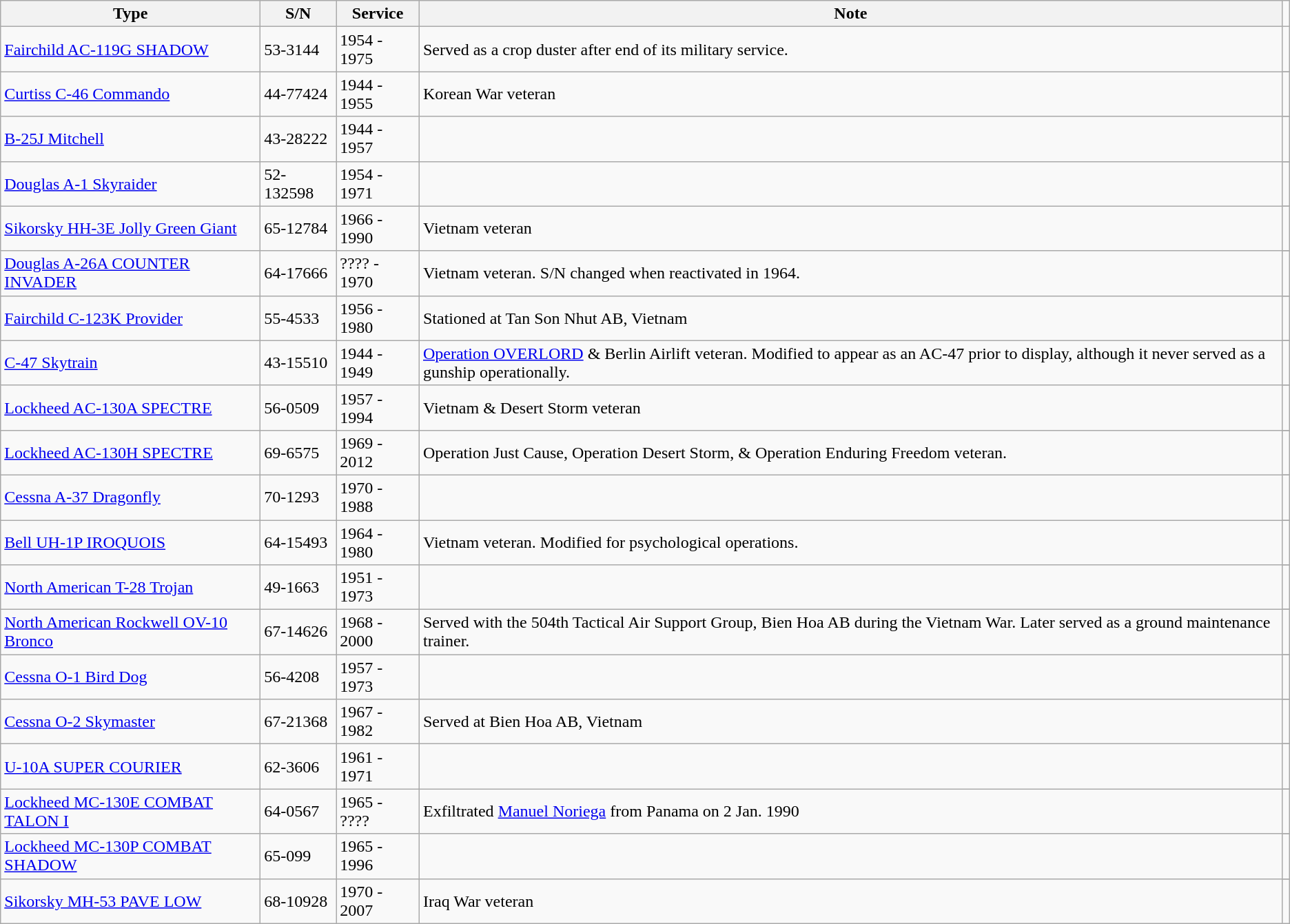<table class="wikitable sortable">
<tr>
<th>Type</th>
<th>S/N</th>
<th>Service</th>
<th>Note</th>
</tr>
<tr>
<td rowspan="2"><a href='#'>Fairchild AC-119G SHADOW</a></td>
<td rowspan="2">53-3144</td>
<td rowspan="2">1954 - 1975</td>
<td rowspan="2">Served as a crop duster after end of its military service.</td>
</tr>
<tr>
<td></td>
</tr>
<tr>
<td rowspan="2"><a href='#'>Curtiss C-46 Commando</a></td>
<td rowspan="2">44-77424</td>
<td rowspan="2">1944 - 1955</td>
<td rowspan="2">Korean War veteran</td>
</tr>
<tr>
<td></td>
</tr>
<tr>
<td rowspan="2"><a href='#'>B-25J Mitchell</a></td>
<td rowspan="2">43-28222</td>
<td rowspan="2">1944 - 1957</td>
<td rowspan="2"></td>
</tr>
<tr>
<td></td>
</tr>
<tr>
<td rowspan="2"><a href='#'>Douglas A-1 Skyraider</a></td>
<td rowspan="2">52-132598</td>
<td rowspan="2">1954 - 1971</td>
<td rowspan="2"></td>
</tr>
<tr>
<td></td>
</tr>
<tr>
<td rowspan="2"><a href='#'>Sikorsky HH-3E Jolly Green Giant</a></td>
<td rowspan="2">65-12784</td>
<td rowspan="2">1966 - 1990</td>
<td rowspan="2">Vietnam veteran</td>
</tr>
<tr>
<td></td>
</tr>
<tr>
<td rowspan="2"><a href='#'>Douglas A-26A COUNTER INVADER</a></td>
<td rowspan="2">64-17666</td>
<td rowspan="2">???? - 1970</td>
<td rowspan="2">Vietnam veteran. S/N changed when reactivated in 1964.</td>
</tr>
<tr>
<td></td>
</tr>
<tr>
<td rowspan="2"><a href='#'>Fairchild C-123K Provider</a></td>
<td rowspan="2">55-4533</td>
<td rowspan="2">1956 - 1980</td>
<td rowspan="2">Stationed at Tan Son Nhut AB, Vietnam</td>
</tr>
<tr>
<td></td>
</tr>
<tr>
<td rowspan="2"><a href='#'>C-47 Skytrain</a></td>
<td rowspan="2">43-15510</td>
<td rowspan="2">1944 - 1949</td>
<td rowspan="2"><a href='#'>Operation OVERLORD</a> & Berlin Airlift veteran. Modified to appear as an AC-47 prior to display, although it never served as a gunship operationally.</td>
</tr>
<tr>
<td></td>
</tr>
<tr>
<td rowspan="2"><a href='#'>Lockheed AC-130A SPECTRE</a></td>
<td rowspan="2">56-0509</td>
<td rowspan="2">1957 - 1994</td>
<td rowspan="2">Vietnam & Desert Storm veteran</td>
</tr>
<tr>
<td></td>
</tr>
<tr>
<td rowspan="2"><a href='#'>Lockheed AC-130H SPECTRE</a></td>
<td rowspan="2">69-6575</td>
<td rowspan="2">1969 - 2012</td>
<td rowspan="2">Operation Just Cause, Operation Desert Storm, & Operation Enduring Freedom veteran.</td>
</tr>
<tr>
<td></td>
</tr>
<tr>
<td rowspan="2"><a href='#'>Cessna A-37 Dragonfly</a></td>
<td rowspan="2">70-1293</td>
<td rowspan="2">1970 - 1988</td>
<td rowspan="2"></td>
</tr>
<tr>
<td></td>
</tr>
<tr>
<td rowspan="2"><a href='#'>Bell UH-1P IROQUOIS</a></td>
<td rowspan="2">64-15493</td>
<td rowspan="2">1964 - 1980</td>
<td rowspan="2">Vietnam veteran. Modified for psychological operations.</td>
</tr>
<tr>
<td></td>
</tr>
<tr>
<td rowspan="2"><a href='#'>North American T-28 Trojan</a></td>
<td rowspan="2">49-1663</td>
<td rowspan="2">1951 - 1973</td>
<td rowspan="2"></td>
</tr>
<tr>
<td></td>
</tr>
<tr>
<td rowspan="2"><a href='#'>North American Rockwell OV-10 Bronco</a></td>
<td rowspan="2">67-14626</td>
<td rowspan="2">1968 - 2000</td>
<td rowspan="2">Served with the 504th Tactical Air Support Group, Bien Hoa AB during the Vietnam War. Later served as a ground maintenance trainer.</td>
</tr>
<tr>
<td></td>
</tr>
<tr>
<td rowspan="2"><a href='#'>Cessna O-1 Bird Dog</a></td>
<td rowspan="2">56-4208</td>
<td rowspan="2">1957 - 1973</td>
<td rowspan="2"></td>
</tr>
<tr>
<td></td>
</tr>
<tr>
<td rowspan="2"><a href='#'>Cessna O-2 Skymaster</a></td>
<td rowspan="2">67-21368</td>
<td rowspan="2">1967 - 1982</td>
<td rowspan="2">Served at Bien Hoa AB, Vietnam</td>
</tr>
<tr>
<td></td>
</tr>
<tr>
<td rowspan="2"><a href='#'>U-10A SUPER COURIER</a></td>
<td rowspan="2">62-3606</td>
<td rowspan="2">1961 - 1971</td>
<td rowspan="2"></td>
</tr>
<tr>
<td></td>
</tr>
<tr>
<td rowspan="2"><a href='#'>Lockheed MC-130E COMBAT TALON I</a></td>
<td rowspan="2">64-0567</td>
<td rowspan="2">1965 - ????</td>
<td rowspan="2">Exfiltrated <a href='#'>Manuel Noriega</a> from Panama on 2 Jan. 1990</td>
</tr>
<tr>
<td></td>
</tr>
<tr>
<td rowspan="2"><a href='#'>Lockheed MC-130P COMBAT SHADOW</a></td>
<td rowspan="2">65-099</td>
<td rowspan="2">1965 - 1996</td>
<td rowspan="2"></td>
</tr>
<tr>
<td></td>
</tr>
<tr>
<td rowspan="2"><a href='#'>Sikorsky MH-53 PAVE LOW</a></td>
<td rowspan="2">68-10928</td>
<td rowspan="2">1970 - 2007</td>
<td rowspan="2">Iraq War veteran</td>
</tr>
<tr>
<td></td>
</tr>
</table>
